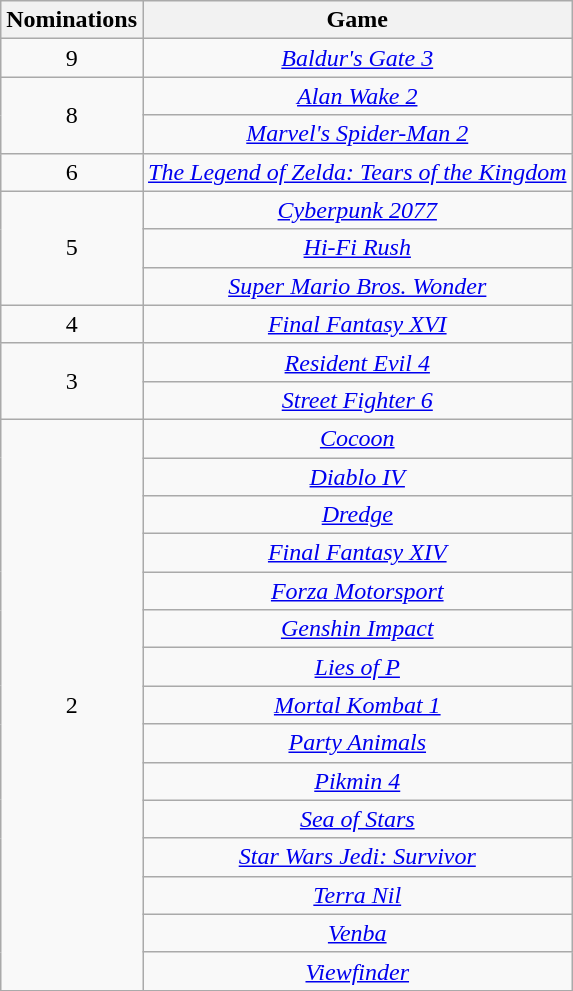<table class="wikitable" rowspan="2" style="text-align:center;" background: #f6e39c;>
<tr>
<th scope="col" style="width:55px;">Nominations</th>
<th scope="col" style="text-align:center;">Game</th>
</tr>
<tr>
<td>9</td>
<td><em><a href='#'>Baldur's Gate 3</a></em></td>
</tr>
<tr>
<td rowspan="2">8</td>
<td><em><a href='#'>Alan Wake 2</a></em></td>
</tr>
<tr>
<td><em><a href='#'>Marvel's Spider-Man 2</a></em></td>
</tr>
<tr>
<td>6</td>
<td><em><a href='#'>The Legend of Zelda: Tears of the Kingdom</a></em></td>
</tr>
<tr>
<td rowspan="3">5</td>
<td><em><a href='#'>Cyberpunk 2077</a></em></td>
</tr>
<tr>
<td><em><a href='#'>Hi-Fi Rush</a></em></td>
</tr>
<tr>
<td><em><a href='#'>Super Mario Bros. Wonder</a></em></td>
</tr>
<tr>
<td>4</td>
<td><em><a href='#'>Final Fantasy XVI</a></em></td>
</tr>
<tr>
<td rowspan="2">3</td>
<td><em><a href='#'>Resident Evil 4</a></em></td>
</tr>
<tr>
<td><em><a href='#'>Street Fighter 6</a></em></td>
</tr>
<tr>
<td rowspan="15">2</td>
<td><em><a href='#'>Cocoon</a></em></td>
</tr>
<tr>
<td><em><a href='#'>Diablo IV</a></em></td>
</tr>
<tr>
<td><em><a href='#'>Dredge</a></em></td>
</tr>
<tr>
<td><em><a href='#'>Final Fantasy XIV</a></em></td>
</tr>
<tr>
<td><em><a href='#'>Forza Motorsport</a></em></td>
</tr>
<tr>
<td><em><a href='#'>Genshin Impact</a></em></td>
</tr>
<tr>
<td><em><a href='#'>Lies of P</a></em></td>
</tr>
<tr>
<td><em><a href='#'>Mortal Kombat 1</a></em></td>
</tr>
<tr>
<td><em><a href='#'>Party Animals</a></em></td>
</tr>
<tr>
<td><em><a href='#'>Pikmin 4</a></em></td>
</tr>
<tr>
<td><em><a href='#'>Sea of Stars</a></em></td>
</tr>
<tr>
<td><em><a href='#'>Star Wars Jedi: Survivor</a></em></td>
</tr>
<tr>
<td><em><a href='#'>Terra Nil</a></em></td>
</tr>
<tr>
<td><em><a href='#'>Venba</a></em></td>
</tr>
<tr>
<td><em><a href='#'>Viewfinder</a></em></td>
</tr>
</table>
